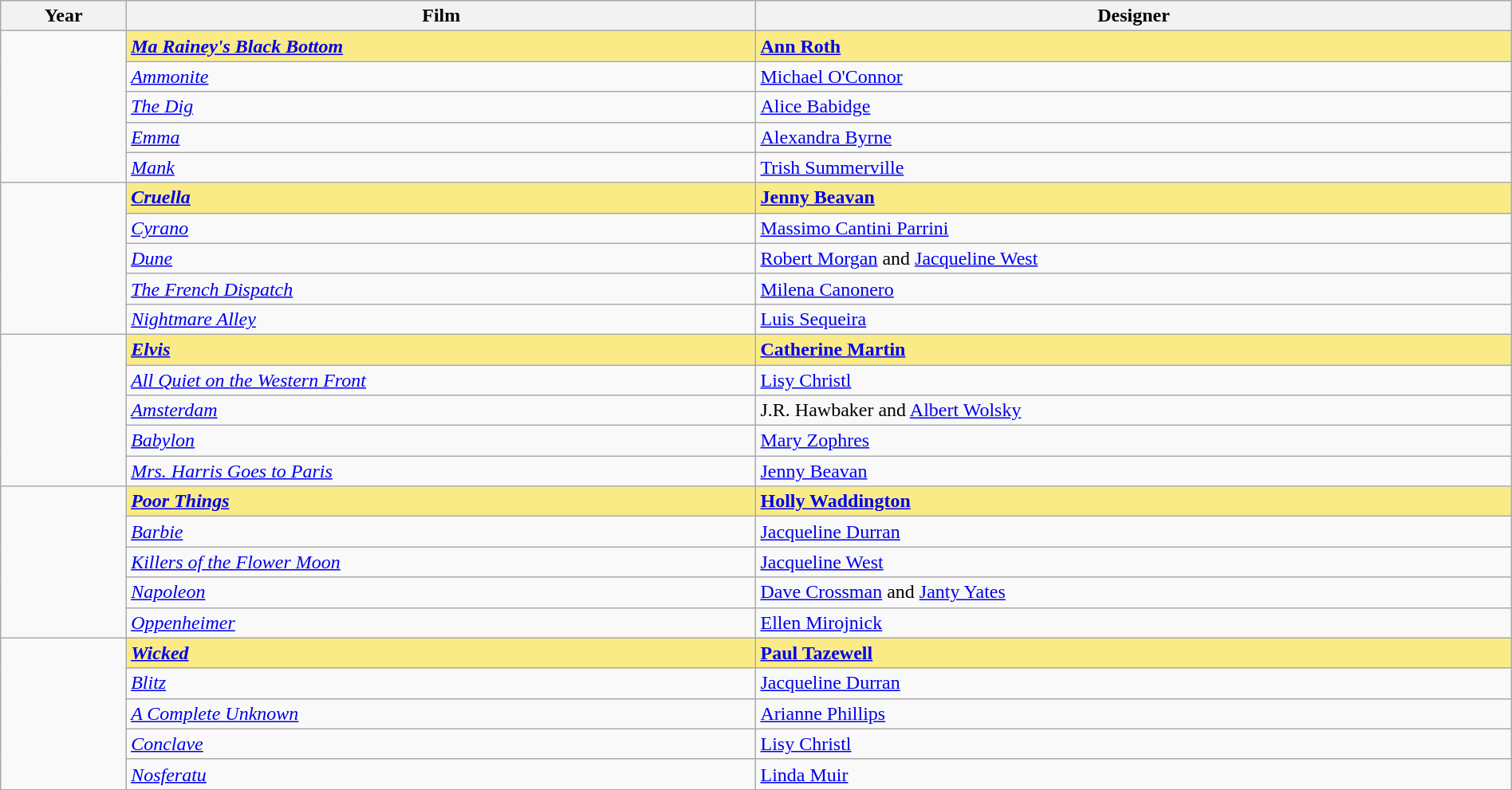<table class="wikitable" style="width:100%;" cellpadding="5">
<tr>
<th style="width:5%;">Year</th>
<th style="width:25%;">Film</th>
<th style="width:30%;">Designer</th>
</tr>
<tr>
<td rowspan="5"></td>
<td style="background:#FAEB86"><strong><em><a href='#'>Ma Rainey's Black Bottom</a></em></strong></td>
<td style="background:#FAEB86"><strong><a href='#'>Ann Roth</a></strong></td>
</tr>
<tr>
<td><em><a href='#'>Ammonite</a></em></td>
<td><a href='#'>Michael O'Connor</a></td>
</tr>
<tr>
<td><em><a href='#'>The Dig</a></em></td>
<td><a href='#'>Alice Babidge</a></td>
</tr>
<tr>
<td><em><a href='#'>Emma</a></em></td>
<td><a href='#'>Alexandra Byrne</a></td>
</tr>
<tr>
<td><em><a href='#'>Mank</a></em></td>
<td><a href='#'>Trish Summerville</a></td>
</tr>
<tr>
<td rowspan="5"></td>
<td style="background:#FAEB86"><strong><em><a href='#'>Cruella</a></em></strong></td>
<td style="background:#FAEB86"><strong><a href='#'>Jenny Beavan</a></strong></td>
</tr>
<tr>
<td><em><a href='#'>Cyrano</a></em></td>
<td><a href='#'>Massimo Cantini Parrini</a></td>
</tr>
<tr>
<td><em><a href='#'>Dune</a></em></td>
<td><a href='#'>Robert Morgan</a> and <a href='#'>Jacqueline West</a></td>
</tr>
<tr>
<td><em><a href='#'>The French Dispatch</a></em></td>
<td><a href='#'>Milena Canonero</a></td>
</tr>
<tr>
<td><em><a href='#'>Nightmare Alley</a></em></td>
<td><a href='#'>Luis Sequeira</a></td>
</tr>
<tr>
<td rowspan="5"></td>
<td style="background:#FAEB86"><strong><em><a href='#'>Elvis</a></em></strong></td>
<td style="background:#FAEB86"><strong><a href='#'>Catherine Martin</a></strong></td>
</tr>
<tr>
<td><em><a href='#'>All Quiet on the Western Front</a></em></td>
<td><a href='#'>Lisy Christl</a></td>
</tr>
<tr>
<td><em><a href='#'>Amsterdam</a></em></td>
<td>J.R. Hawbaker and <a href='#'>Albert Wolsky</a></td>
</tr>
<tr>
<td><em><a href='#'>Babylon</a></em></td>
<td><a href='#'>Mary Zophres</a></td>
</tr>
<tr>
<td><em><a href='#'>Mrs. Harris Goes to Paris</a></em></td>
<td><a href='#'>Jenny Beavan</a></td>
</tr>
<tr>
<td rowspan="5"></td>
<td style="background:#FAEB86"><strong><em><a href='#'>Poor Things</a></em></strong></td>
<td style="background:#FAEB86"><strong><a href='#'>Holly Waddington</a></strong></td>
</tr>
<tr>
<td><em><a href='#'>Barbie</a></em></td>
<td><a href='#'>Jacqueline Durran</a></td>
</tr>
<tr>
<td><em><a href='#'>Killers of the Flower Moon</a></em></td>
<td><a href='#'>Jacqueline West</a></td>
</tr>
<tr>
<td><em><a href='#'>Napoleon</a></em></td>
<td><a href='#'>Dave Crossman</a> and <a href='#'>Janty Yates</a></td>
</tr>
<tr>
<td><em><a href='#'>Oppenheimer</a></em></td>
<td><a href='#'>Ellen Mirojnick</a></td>
</tr>
<tr>
<td rowspan="5"></td>
<td style="background:#FAEB86"><strong><em><a href='#'>Wicked</a></em></strong></td>
<td style="background:#FAEB86"><strong><a href='#'>Paul Tazewell</a></strong></td>
</tr>
<tr>
<td><em><a href='#'>Blitz</a></em></td>
<td><a href='#'>Jacqueline Durran</a></td>
</tr>
<tr>
<td><em><a href='#'>A Complete Unknown</a></em></td>
<td><a href='#'>Arianne Phillips</a></td>
</tr>
<tr>
<td><em><a href='#'>Conclave</a></em></td>
<td><a href='#'>Lisy Christl</a></td>
</tr>
<tr>
<td><em><a href='#'>Nosferatu</a></em></td>
<td><a href='#'>Linda Muir</a></td>
</tr>
<tr>
</tr>
</table>
